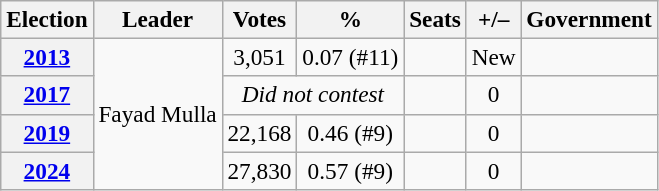<table class="wikitable" style="font-size:97%; text-align:center;">
<tr>
<th>Election</th>
<th>Leader</th>
<th>Votes</th>
<th>%</th>
<th>Seats</th>
<th>+/–</th>
<th>Government</th>
</tr>
<tr>
<th><a href='#'>2013</a></th>
<td rowspan=4>Fayad Mulla</td>
<td>3,051</td>
<td>0.07 (#11)</td>
<td></td>
<td>New</td>
<td></td>
</tr>
<tr>
<th><a href='#'>2017</a></th>
<td colspan=2><em>Did not contest</em></td>
<td></td>
<td> 0</td>
<td></td>
</tr>
<tr>
<th><a href='#'>2019</a></th>
<td>22,168</td>
<td>0.46 (#9)</td>
<td></td>
<td> 0</td>
<td></td>
</tr>
<tr>
<th><a href='#'>2024</a></th>
<td>27,830</td>
<td>0.57 (#9)</td>
<td></td>
<td> 0</td>
<td></td>
</tr>
</table>
